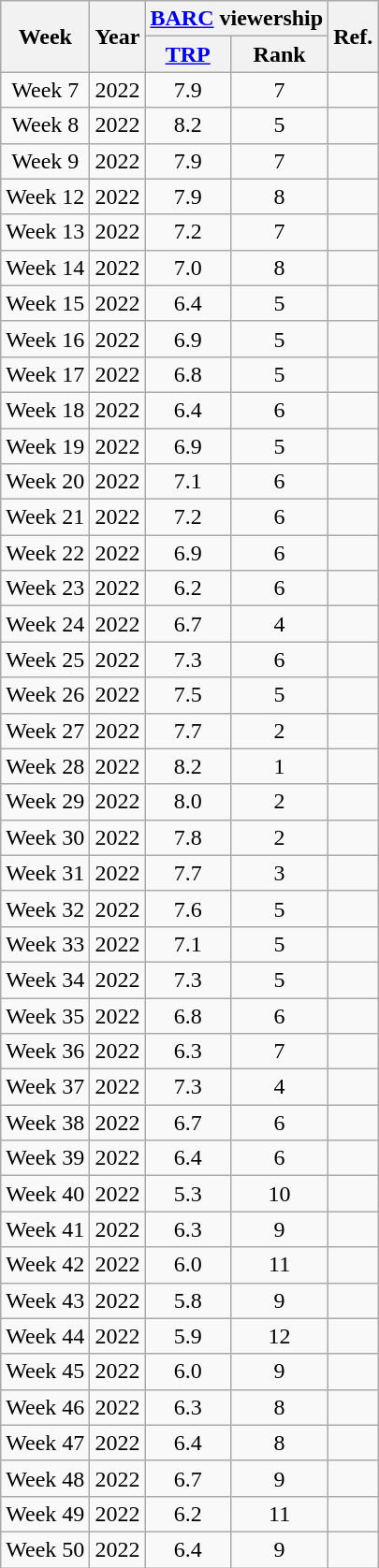<table class="wikitable sortable" style="text-align:center">
<tr>
<th rowspan="2">Week</th>
<th rowspan="2">Year</th>
<th colspan="2"><a href='#'>BARC</a> viewership</th>
<th rowspan="2">Ref.</th>
</tr>
<tr>
<th><a href='#'>TRP</a></th>
<th>Rank</th>
</tr>
<tr>
<td>Week 7</td>
<td>2022</td>
<td>7.9</td>
<td>7</td>
<td></td>
</tr>
<tr>
<td>Week 8</td>
<td>2022</td>
<td>8.2</td>
<td>5</td>
<td></td>
</tr>
<tr>
<td>Week 9</td>
<td>2022</td>
<td>7.9</td>
<td>7</td>
<td></td>
</tr>
<tr>
<td>Week 12</td>
<td>2022</td>
<td>7.9</td>
<td>8</td>
<td></td>
</tr>
<tr>
<td>Week 13</td>
<td>2022</td>
<td>7.2</td>
<td>7</td>
<td></td>
</tr>
<tr>
<td>Week 14</td>
<td>2022</td>
<td>7.0</td>
<td>8</td>
<td></td>
</tr>
<tr>
<td>Week 15</td>
<td>2022</td>
<td>6.4</td>
<td>5</td>
<td></td>
</tr>
<tr>
<td>Week 16</td>
<td>2022</td>
<td>6.9</td>
<td>5</td>
<td></td>
</tr>
<tr>
<td>Week 17</td>
<td>2022</td>
<td>6.8</td>
<td>5</td>
<td></td>
</tr>
<tr>
<td>Week 18</td>
<td>2022</td>
<td>6.4</td>
<td>6</td>
<td></td>
</tr>
<tr>
<td>Week 19</td>
<td>2022</td>
<td>6.9</td>
<td>5</td>
<td></td>
</tr>
<tr>
<td>Week 20</td>
<td>2022</td>
<td>7.1</td>
<td>6</td>
<td></td>
</tr>
<tr>
<td>Week 21</td>
<td>2022</td>
<td>7.2</td>
<td>6</td>
<td></td>
</tr>
<tr>
<td>Week 22</td>
<td>2022</td>
<td>6.9</td>
<td>6</td>
<td></td>
</tr>
<tr>
<td>Week 23</td>
<td>2022</td>
<td>6.2</td>
<td>6</td>
<td></td>
</tr>
<tr>
<td>Week 24</td>
<td>2022</td>
<td>6.7</td>
<td>4</td>
<td></td>
</tr>
<tr>
<td>Week 25</td>
<td>2022</td>
<td>7.3</td>
<td>6</td>
<td></td>
</tr>
<tr>
<td>Week 26</td>
<td>2022</td>
<td>7.5</td>
<td>5</td>
<td></td>
</tr>
<tr>
<td>Week 27</td>
<td>2022</td>
<td>7.7</td>
<td>2</td>
<td></td>
</tr>
<tr>
<td>Week 28</td>
<td>2022</td>
<td>8.2</td>
<td>1</td>
<td></td>
</tr>
<tr>
<td>Week 29</td>
<td>2022</td>
<td>8.0</td>
<td>2</td>
<td></td>
</tr>
<tr>
<td>Week 30</td>
<td>2022</td>
<td>7.8</td>
<td>2</td>
<td></td>
</tr>
<tr>
<td>Week 31</td>
<td>2022</td>
<td>7.7</td>
<td>3</td>
<td></td>
</tr>
<tr>
<td>Week 32</td>
<td>2022</td>
<td>7.6</td>
<td>5</td>
<td></td>
</tr>
<tr>
<td>Week 33</td>
<td>2022</td>
<td>7.1</td>
<td>5</td>
<td></td>
</tr>
<tr>
<td>Week 34</td>
<td>2022</td>
<td>7.3</td>
<td>5</td>
<td></td>
</tr>
<tr>
<td>Week 35</td>
<td>2022</td>
<td>6.8</td>
<td>6</td>
<td></td>
</tr>
<tr>
<td>Week 36</td>
<td>2022</td>
<td>6.3</td>
<td>7</td>
<td></td>
</tr>
<tr>
<td>Week 37</td>
<td>2022</td>
<td>7.3</td>
<td>4</td>
<td></td>
</tr>
<tr>
<td>Week 38</td>
<td>2022</td>
<td>6.7</td>
<td>6</td>
<td></td>
</tr>
<tr>
<td>Week 39</td>
<td>2022</td>
<td>6.4</td>
<td>6</td>
<td></td>
</tr>
<tr>
<td>Week 40</td>
<td>2022</td>
<td>5.3</td>
<td>10</td>
<td></td>
</tr>
<tr>
<td>Week 41</td>
<td>2022</td>
<td>6.3</td>
<td>9</td>
<td></td>
</tr>
<tr>
<td>Week 42</td>
<td>2022</td>
<td>6.0</td>
<td>11</td>
<td></td>
</tr>
<tr>
<td>Week 43</td>
<td>2022</td>
<td>5.8</td>
<td>9</td>
<td></td>
</tr>
<tr>
<td>Week 44</td>
<td>2022</td>
<td>5.9</td>
<td>12</td>
<td></td>
</tr>
<tr>
<td>Week 45</td>
<td>2022</td>
<td>6.0</td>
<td>9</td>
<td></td>
</tr>
<tr>
<td>Week 46</td>
<td>2022</td>
<td>6.3</td>
<td>8</td>
<td></td>
</tr>
<tr>
<td>Week 47</td>
<td>2022</td>
<td>6.4</td>
<td>8</td>
<td></td>
</tr>
<tr>
<td>Week 48</td>
<td>2022</td>
<td>6.7</td>
<td>9</td>
<td></td>
</tr>
<tr>
<td>Week 49</td>
<td>2022</td>
<td>6.2</td>
<td>11</td>
<td></td>
</tr>
<tr>
<td>Week 50</td>
<td>2022</td>
<td>6.4</td>
<td>9</td>
<td></td>
</tr>
</table>
